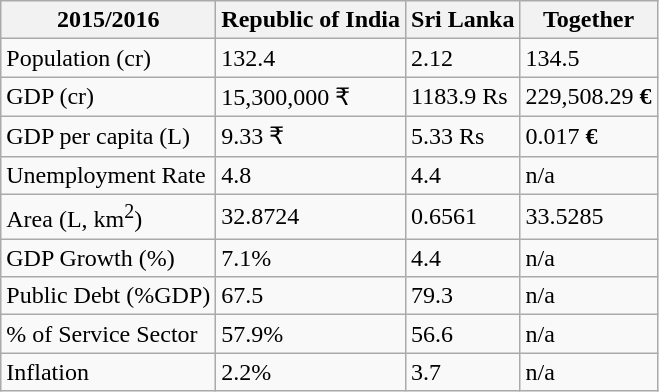<table class="wikitable">
<tr>
<th>2015/2016</th>
<th>Republic of India</th>
<th>Sri Lanka</th>
<th>Together</th>
</tr>
<tr>
<td>Population (cr)</td>
<td>132.4</td>
<td>2.12</td>
<td>134.5</td>
</tr>
<tr>
<td>GDP (cr)</td>
<td>15,300,000 ₹</td>
<td>1183.9 Rs</td>
<td>229,508.29 <strong>€</strong></td>
</tr>
<tr>
<td>GDP per capita (L)</td>
<td>9.33 ₹</td>
<td>5.33 Rs</td>
<td>0.017 <strong>€</strong></td>
</tr>
<tr>
<td>Unemployment Rate</td>
<td>4.8</td>
<td>4.4</td>
<td>n/a</td>
</tr>
<tr>
<td>Area (L, km<sup>2</sup>)</td>
<td>32.8724</td>
<td>0.6561</td>
<td>33.5285</td>
</tr>
<tr>
<td>GDP Growth (%)</td>
<td>7.1%</td>
<td>4.4</td>
<td>n/a</td>
</tr>
<tr>
<td>Public Debt (%GDP)</td>
<td>67.5</td>
<td>79.3</td>
<td>n/a</td>
</tr>
<tr>
<td>% of Service Sector</td>
<td>57.9%</td>
<td>56.6</td>
<td>n/a</td>
</tr>
<tr>
<td>Inflation</td>
<td>2.2%</td>
<td>3.7</td>
<td>n/a</td>
</tr>
</table>
